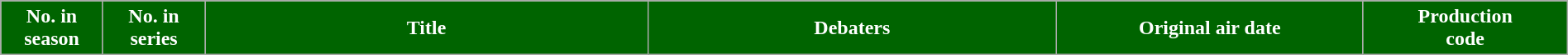<table class="wikitable plainrowheaders" width="100%">
<tr style="color:white">
<th style="background:#006400; width:6%;">No. in<br>season</th>
<th style="background:#006400; width:6%;">No. in<br>series</th>
<th style="background:#006400; width:26%;">Title</th>
<th style="background:#006400; width:24%;">Debaters</th>
<th style="background:#006400; width:18%;">Original air date</th>
<th style="background:#006400; width:12%;">Production<br>code<br>











</th>
</tr>
</table>
